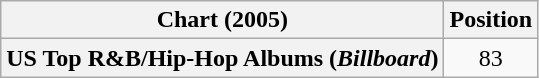<table class="wikitable plainrowheaders" style="text-align:center">
<tr>
<th scope="col">Chart (2005)</th>
<th scope="col">Position</th>
</tr>
<tr>
<th scope="row">US Top R&B/Hip-Hop Albums (<em>Billboard</em>)</th>
<td>83</td>
</tr>
</table>
